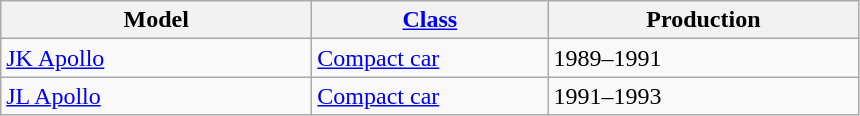<table class="wikitable">
<tr>
<th style="width:200px;">Model</th>
<th style="width:150px;"><a href='#'>Class</a></th>
<th style="width:200px;">Production</th>
</tr>
<tr>
<td valign="top"><a href='#'>JK Apollo</a></td>
<td valign="top"><a href='#'>Compact car</a></td>
<td valign="top">1989–1991</td>
</tr>
<tr>
<td valign="top"><a href='#'>JL Apollo</a></td>
<td valign="top"><a href='#'>Compact car</a></td>
<td valign="top">1991–1993</td>
</tr>
</table>
